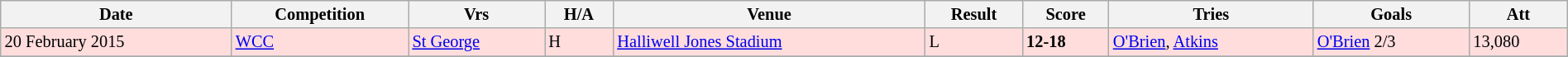<table class="wikitable" style="font-size:85%;" width="100%">
<tr>
<th>Date</th>
<th>Competition</th>
<th>Vrs</th>
<th>H/A</th>
<th>Venue</th>
<th>Result</th>
<th>Score</th>
<th>Tries</th>
<th>Goals</th>
<th>Att</th>
</tr>
<tr style="background:#ffdddd;" width=20 | >
<td>20 February 2015</td>
<td><a href='#'>WCC</a></td>
<td><a href='#'>St George</a></td>
<td>H</td>
<td><a href='#'>Halliwell Jones Stadium</a></td>
<td>L</td>
<td><strong>12-18</strong></td>
<td><a href='#'>O'Brien</a>, <a href='#'>Atkins</a></td>
<td><a href='#'>O'Brien</a> 2/3</td>
<td>13,080</td>
</tr>
<tr>
</tr>
</table>
